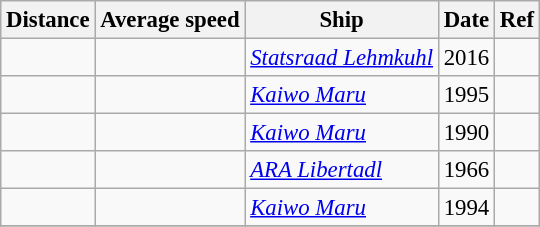<table class="wikitable" style="font-size: 95%;">
<tr>
<th>Distance</th>
<th>Average speed</th>
<th>Ship</th>
<th>Date</th>
<th>Ref</th>
</tr>
<tr>
<td></td>
<td></td>
<td> <em><a href='#'>Statsraad Lehmkuhl</a></em></td>
<td>2016</td>
<td></td>
</tr>
<tr>
<td></td>
<td></td>
<td> <em><a href='#'>Kaiwo Maru</a></em></td>
<td>1995</td>
<td></td>
</tr>
<tr>
<td></td>
<td></td>
<td> <em><a href='#'>Kaiwo Maru</a></em></td>
<td>1990</td>
<td></td>
</tr>
<tr>
<td></td>
<td></td>
<td> <em><a href='#'>ARA Libertadl</a></em></td>
<td>1966</td>
<td></td>
</tr>
<tr>
<td></td>
<td></td>
<td> <em><a href='#'>Kaiwo Maru</a></em></td>
<td>1994</td>
<td></td>
</tr>
<tr>
</tr>
</table>
